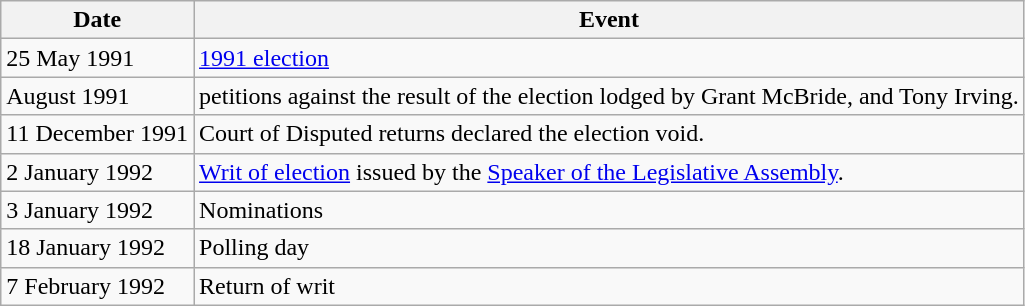<table class="wikitable">
<tr>
<th>Date</th>
<th>Event</th>
</tr>
<tr>
<td>25 May 1991</td>
<td><a href='#'>1991 election</a></td>
</tr>
<tr>
<td>August 1991</td>
<td>petitions against the result of the election lodged by Grant McBride, and Tony Irving.</td>
</tr>
<tr>
<td>11 December 1991</td>
<td>Court of Disputed returns declared the election void.</td>
</tr>
<tr>
<td>2 January 1992</td>
<td><a href='#'>Writ of election</a> issued by the <a href='#'>Speaker of the Legislative Assembly</a>.</td>
</tr>
<tr>
<td>3 January 1992</td>
<td>Nominations</td>
</tr>
<tr>
<td>18 January 1992</td>
<td>Polling day</td>
</tr>
<tr>
<td>7 February 1992</td>
<td>Return of writ</td>
</tr>
</table>
